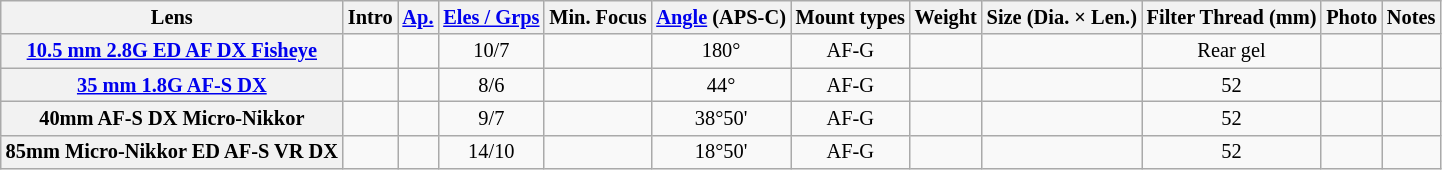<table class="wikitable sortable" style="font-size:85%;text-align:center;">
<tr>
<th data-sort-type="text">Lens</th>
<th data-sort-type="isoDate">Intro</th>
<th data-sort-type="text"><a href='#'>Ap.</a></th>
<th data-sort-type="number"><a href='#'>Eles / Grps</a></th>
<th data-sort-type="number">Min. Focus</th>
<th data-sort-type="number"><a href='#'>Angle</a> (APS-C)</th>
<th data-sort-type="text">Mount types</th>
<th data-sort-type="number">Weight</th>
<th data-sort-type="number">Size (Dia. × Len.)</th>
<th data-sort-type="number">Filter Thread (mm)</th>
<th class="unsortable">Photo</th>
<th class="unsortable">Notes</th>
</tr>
<tr>
<th><a href='#'>10.5 mm 2.8G ED AF DX Fisheye</a></th>
<td></td>
<td></td>
<td>10/7</td>
<td></td>
<td>180°</td>
<td>AF-G</td>
<td></td>
<td></td>
<td>Rear gel</td>
<td></td>
<td style="font-size:90%;text-align:left;"></td>
</tr>
<tr>
<th><a href='#'>35 mm 1.8G AF-S DX</a></th>
<td></td>
<td></td>
<td>8/6</td>
<td></td>
<td>44°</td>
<td>AF-G</td>
<td></td>
<td></td>
<td>52</td>
<td></td>
<td style="font-size:90%;text-align:left;"></td>
</tr>
<tr>
<th>40mm  AF-S DX <strong>Micro-Nikkor</strong></th>
<td></td>
<td></td>
<td>9/7</td>
<td></td>
<td>38°50'</td>
<td>AF-G</td>
<td></td>
<td></td>
<td>52</td>
<td></td>
<td style="font-size:90%;text-align:left;"></td>
</tr>
<tr>
<th>85mm <strong>Micro-Nikkor</strong>  ED AF-S VR DX</th>
<td></td>
<td></td>
<td>14/10</td>
<td></td>
<td>18°50'</td>
<td>AF-G</td>
<td></td>
<td></td>
<td>52</td>
<td></td>
<td style="font-size:90%;text-align:left;"></td>
</tr>
</table>
